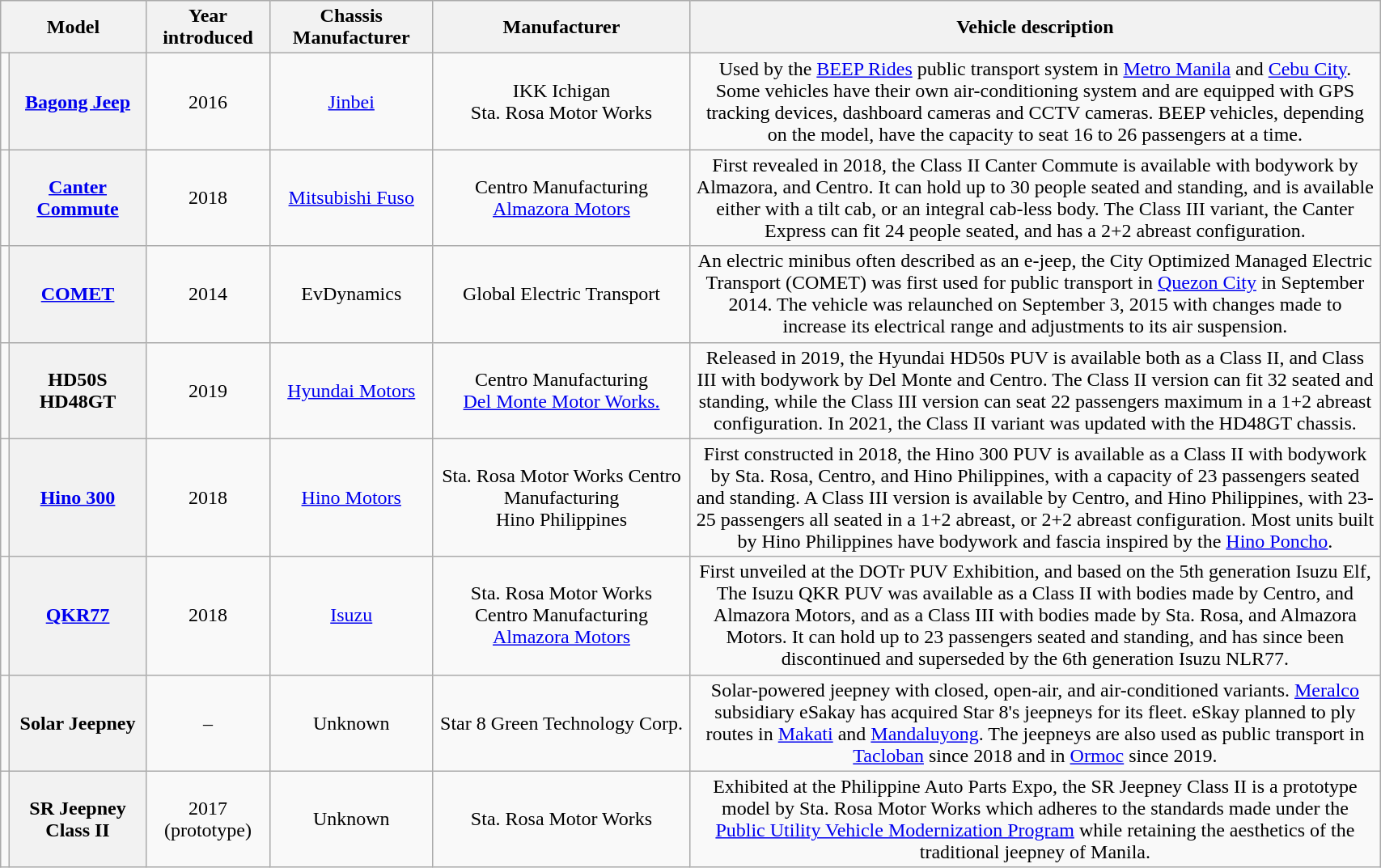<table class="wikitable" style="text-align: center; width: 90%">
<tr>
<th colspan="2">Model</th>
<th width="9%">Year introduced</th>
<th>Chassis Manufacturer</th>
<th>Manufacturer</th>
<th width="50%" cellpadding="32px">Vehicle description</th>
</tr>
<tr>
<td></td>
<th><a href='#'>Bagong Jeep</a></th>
<td>2016</td>
<td><a href='#'>Jinbei</a></td>
<td>IKK Ichigan<br>Sta. Rosa Motor Works</td>
<td>Used by the <a href='#'>BEEP Rides</a> public transport system in <a href='#'>Metro Manila</a> and <a href='#'>Cebu City</a>. Some vehicles have their own air-conditioning system and are equipped with GPS tracking devices, dashboard cameras and CCTV cameras. BEEP vehicles, depending on the model, have the capacity to seat 16 to 26 passengers at a time.</td>
</tr>
<tr>
<td></td>
<th><a href='#'>Canter Commute</a></th>
<td>2018</td>
<td><a href='#'>Mitsubishi Fuso</a></td>
<td>Centro Manufacturing<br><a href='#'>Almazora Motors</a></td>
<td>First revealed in 2018, the Class II Canter Commute is available with bodywork by Almazora, and Centro. It can hold up to 30 people seated and standing, and is available either with a tilt cab, or an integral cab-less body. The Class III variant, the Canter Express can fit 24 people seated, and has a 2+2 abreast configuration.</td>
</tr>
<tr>
<td></td>
<th><a href='#'>COMET</a></th>
<td>2014</td>
<td>EvDynamics</td>
<td>Global Electric Transport</td>
<td>An electric minibus often described as an e-jeep, the City Optimized Managed Electric Transport (COMET) was first used for public transport in <a href='#'>Quezon City</a> in September 2014. The vehicle was relaunched on September 3, 2015 with changes made to increase its electrical range and adjustments to its air suspension.</td>
</tr>
<tr>
<td></td>
<th>HD50S<br>HD48GT</th>
<td>2019</td>
<td><a href='#'>Hyundai Motors</a></td>
<td>Centro Manufacturing<br><a href='#'>Del Monte Motor Works.</a></td>
<td>Released in 2019, the Hyundai HD50s PUV is available both as a Class II, and Class III with bodywork by Del Monte and Centro. The Class II  version can fit 32 seated and standing, while the Class III version can seat 22 passengers maximum  in a 1+2 abreast configuration. In 2021, the Class II variant was updated with the HD48GT chassis.</td>
</tr>
<tr>
<td></td>
<th><a href='#'>Hino 300</a></th>
<td>2018</td>
<td><a href='#'>Hino Motors</a></td>
<td>Sta. Rosa Motor Works Centro Manufacturing<br>Hino Philippines</td>
<td>First constructed in 2018, the Hino 300 PUV is available as a Class II with bodywork  by Sta. Rosa, Centro, and Hino Philippines, with a capacity of 23 passengers seated and standing. A Class III version is available by Centro, and Hino Philippines, with 23-25 passengers all seated in a 1+2 abreast, or 2+2 abreast configuration. Most units built by Hino Philippines have bodywork and fascia inspired by the <a href='#'>Hino Poncho</a>.</td>
</tr>
<tr>
<td></td>
<th><a href='#'>QKR77</a></th>
<td>2018</td>
<td><a href='#'>Isuzu</a></td>
<td>Sta. Rosa Motor Works<br>Centro Manufacturing<br><a href='#'>Almazora Motors</a></td>
<td>First unveiled at the DOTr PUV Exhibition, and based on the 5th generation Isuzu Elf, The Isuzu QKR PUV was available as a Class II with bodies made by Centro, and Almazora Motors, and as a Class III with bodies made by Sta. Rosa, and Almazora Motors. It can hold up to 23 passengers seated and standing, and has since been discontinued and superseded by the 6th generation Isuzu NLR77.</td>
</tr>
<tr>
<td></td>
<th>Solar Jeepney</th>
<td>–</td>
<td>Unknown</td>
<td>Star 8 Green Technology Corp.</td>
<td>Solar-powered jeepney with closed, open-air, and air-conditioned variants. <a href='#'>Meralco</a> subsidiary eSakay has acquired Star 8's jeepneys for its fleet. eSkay planned to ply routes in <a href='#'>Makati</a> and <a href='#'>Mandaluyong</a>. The jeepneys are also used as public transport in <a href='#'>Tacloban</a> since 2018 and in <a href='#'>Ormoc</a> since 2019.</td>
</tr>
<tr>
<td></td>
<th>SR Jeepney Class II</th>
<td>2017<br>(prototype)</td>
<td>Unknown</td>
<td>Sta. Rosa Motor Works</td>
<td>Exhibited at the Philippine Auto Parts Expo, the SR Jeepney Class II is a prototype model by Sta. Rosa Motor Works which adheres to the standards made under the <a href='#'>Public Utility Vehicle Modernization Program</a> while retaining the aesthetics of the traditional jeepney of Manila.</td>
</tr>
</table>
